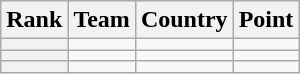<table class="wikitable sortable">
<tr>
<th>Rank</th>
<th>Team</th>
<th>Country</th>
<th>Point</th>
</tr>
<tr>
<th></th>
<td></td>
<td></td>
<td></td>
</tr>
<tr>
<th></th>
<td></td>
<td></td>
<td></td>
</tr>
<tr>
<th></th>
<td></td>
<td></td>
<td></td>
</tr>
</table>
